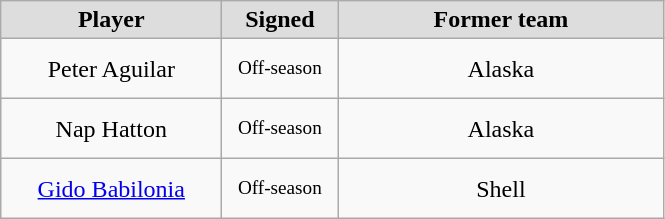<table class="wikitable" style="text-align: center">
<tr align="center" bgcolor="#dddddd">
<td style="width:140px"><strong>Player</strong></td>
<td style="width:70px"><strong>Signed</strong></td>
<td style="width:210px"><strong>Former team</strong></td>
</tr>
<tr style="height:40px">
<td>Peter Aguilar</td>
<td style="font-size: 80%">Off-season</td>
<td>Alaska</td>
</tr>
<tr style="height:40px">
<td>Nap Hatton</td>
<td style="font-size: 80%">Off-season</td>
<td>Alaska</td>
</tr>
<tr style="height:40px">
<td><a href='#'>Gido Babilonia</a></td>
<td style="font-size: 80%">Off-season</td>
<td>Shell</td>
</tr>
</table>
